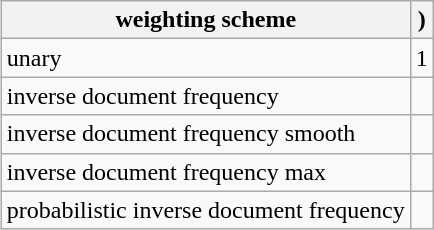<table class="wikitable" style="float: right; margin-left: 1.5em; margin-right: 0; margin-top: 0;">
<tr>
<th>weighting scheme</th>
<th>)</th>
</tr>
<tr>
<td>unary</td>
<td>1</td>
</tr>
<tr>
<td>inverse document frequency</td>
<td></td>
</tr>
<tr>
<td>inverse document frequency smooth</td>
<td></td>
</tr>
<tr>
<td>inverse document frequency max</td>
<td></td>
</tr>
<tr>
<td>probabilistic inverse document frequency</td>
<td></td>
</tr>
</table>
